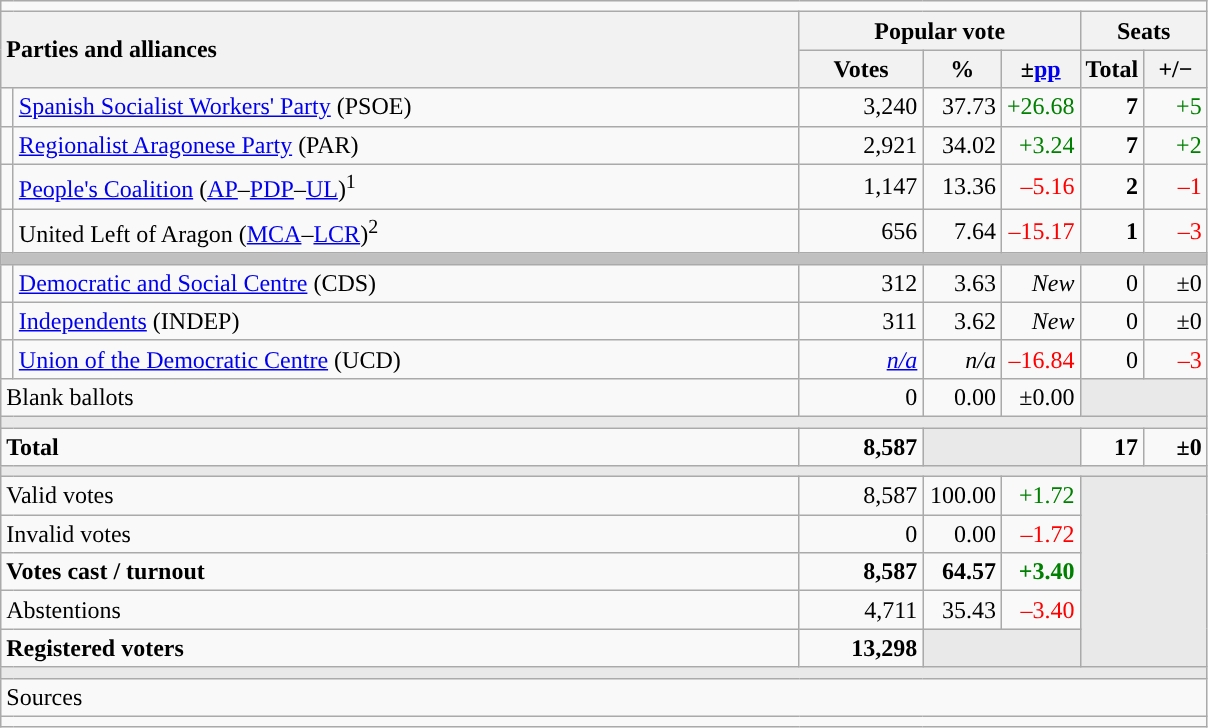<table class="wikitable" style="text-align:right;">
<tr>
<td colspan="7"></td>
</tr>
<tr>
<th style="text-align:left;" rowspan="2" colspan="2" width="525">Parties and alliances</th>
<th colspan="3">Popular vote</th>
<th colspan="2">Seats</th>
</tr>
<tr>
<th width="75">Votes</th>
<th width="45">%</th>
<th width="45">±<a href='#'>pp</a></th>
<th width="35">Total</th>
<th width="35">+/−</th>
</tr>
<tr>
<td width="1" style="color:inherit;background:"></td>
<td align="left"><a href='#'>Spanish Socialist Workers' Party</a> (PSOE)</td>
<td>3,240</td>
<td>37.73</td>
<td style="color:green;">+26.68</td>
<td><strong>7</strong></td>
<td style="color:green;">+5</td>
</tr>
<tr>
<td style="color:inherit;background:"></td>
<td align="left"><a href='#'>Regionalist Aragonese Party</a> (PAR)</td>
<td>2,921</td>
<td>34.02</td>
<td style="color:green;">+3.24</td>
<td><strong>7</strong></td>
<td style="color:green;">+2</td>
</tr>
<tr>
<td style="color:inherit;background:"></td>
<td align="left"><a href='#'>People's Coalition</a> (<a href='#'>AP</a>–<a href='#'>PDP</a>–<a href='#'>UL</a>)<sup>1</sup></td>
<td>1,147</td>
<td>13.36</td>
<td style="color:red;">–5.16</td>
<td><strong>2</strong></td>
<td style="color:red;">–1</td>
</tr>
<tr>
<td style="color:inherit;background:"></td>
<td align="left">United Left of Aragon (<a href='#'>MCA</a>–<a href='#'>LCR</a>)<sup>2</sup></td>
<td>656</td>
<td>7.64</td>
<td style="color:red;">–15.17</td>
<td><strong>1</strong></td>
<td style="color:red;">–3</td>
</tr>
<tr>
<td colspan="7" bgcolor="#C0C0C0"></td>
</tr>
<tr>
<td style="color:inherit;background:"></td>
<td align="left"><a href='#'>Democratic and Social Centre</a> (CDS)</td>
<td>312</td>
<td>3.63</td>
<td><em>New</em></td>
<td>0</td>
<td>±0</td>
</tr>
<tr>
<td style="color:inherit;background:"></td>
<td align="left"><a href='#'>Independents</a> (INDEP)</td>
<td>311</td>
<td>3.62</td>
<td><em>New</em></td>
<td>0</td>
<td>±0</td>
</tr>
<tr>
<td style="color:inherit;background:"></td>
<td align="left"><a href='#'>Union of the Democratic Centre</a> (UCD)</td>
<td><em><a href='#'>n/a</a></em></td>
<td><em>n/a</em></td>
<td style="color:red;">–16.84</td>
<td>0</td>
<td style="color:red;">–3</td>
</tr>
<tr>
<td align="left" colspan="2">Blank ballots</td>
<td>0</td>
<td>0.00</td>
<td>±0.00</td>
<td bgcolor="#E9E9E9" colspan="2"></td>
</tr>
<tr>
<td colspan="7" bgcolor="#E9E9E9"></td>
</tr>
<tr style="font-weight:bold;">
<td align="left" colspan="2">Total</td>
<td>8,587</td>
<td bgcolor="#E9E9E9" colspan="2"></td>
<td>17</td>
<td>±0</td>
</tr>
<tr>
<td colspan="7" bgcolor="#E9E9E9"></td>
</tr>
<tr>
<td align="left" colspan="2">Valid votes</td>
<td>8,587</td>
<td>100.00</td>
<td style="color:green;">+1.72</td>
<td bgcolor="#E9E9E9" colspan="2" rowspan="5"></td>
</tr>
<tr>
<td align="left" colspan="2">Invalid votes</td>
<td>0</td>
<td>0.00</td>
<td style="color:red;">–1.72</td>
</tr>
<tr style="font-weight:bold;">
<td align="left" colspan="2">Votes cast / turnout</td>
<td>8,587</td>
<td>64.57</td>
<td style="color:green;">+3.40</td>
</tr>
<tr>
<td align="left" colspan="2">Abstentions</td>
<td>4,711</td>
<td>35.43</td>
<td style="color:red;">–3.40</td>
</tr>
<tr style="font-weight:bold;">
<td align="left" colspan="2">Registered voters</td>
<td>13,298</td>
<td bgcolor="#E9E9E9" colspan="2"></td>
</tr>
<tr>
<td colspan="7" bgcolor="#E9E9E9"></td>
</tr>
<tr>
<td align="left" colspan="7">Sources</td>
</tr>
<tr>
<td colspan="7" style="text-align:left; max-width:790px;"></td>
</tr>
</table>
